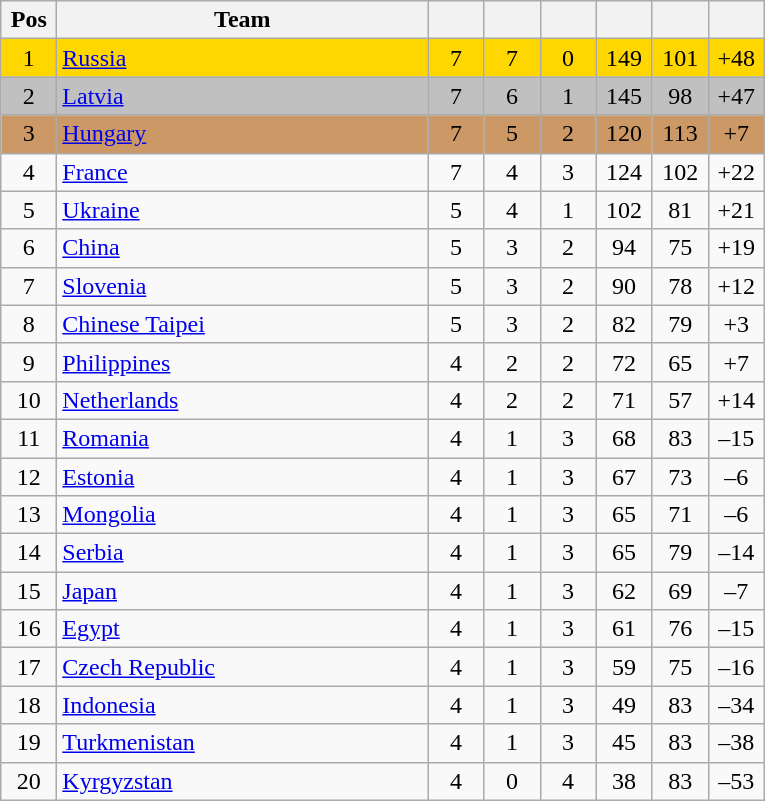<table class="wikitable" style="text-align:center">
<tr>
<th width=30>Pos</th>
<th ! width=240>Team</th>
<th ! width=30></th>
<th ! width=30></th>
<th ! width=30></th>
<th ! width=30></th>
<th ! width=30></th>
<th ! width=30></th>
</tr>
<tr bgcolor=gold>
<td>1</td>
<td align=left> <a href='#'>Russia</a></td>
<td>7</td>
<td>7</td>
<td>0</td>
<td>149</td>
<td>101</td>
<td>+48</td>
</tr>
<tr bgcolor=silver>
<td>2</td>
<td align=left> <a href='#'>Latvia</a></td>
<td>7</td>
<td>6</td>
<td>1</td>
<td>145</td>
<td>98</td>
<td>+47</td>
</tr>
<tr bgcolor=cc9966>
<td>3</td>
<td align=left> <a href='#'>Hungary</a></td>
<td>7</td>
<td>5</td>
<td>2</td>
<td>120</td>
<td>113</td>
<td>+7</td>
</tr>
<tr>
<td>4</td>
<td align=left> <a href='#'>France</a></td>
<td>7</td>
<td>4</td>
<td>3</td>
<td>124</td>
<td>102</td>
<td>+22</td>
</tr>
<tr>
<td>5</td>
<td align=left> <a href='#'>Ukraine</a></td>
<td>5</td>
<td>4</td>
<td>1</td>
<td>102</td>
<td>81</td>
<td>+21</td>
</tr>
<tr>
<td>6</td>
<td align=left> <a href='#'>China</a></td>
<td>5</td>
<td>3</td>
<td>2</td>
<td>94</td>
<td>75</td>
<td>+19</td>
</tr>
<tr>
<td>7</td>
<td align=left> <a href='#'>Slovenia</a></td>
<td>5</td>
<td>3</td>
<td>2</td>
<td>90</td>
<td>78</td>
<td>+12</td>
</tr>
<tr>
<td>8</td>
<td align=left> <a href='#'>Chinese Taipei</a></td>
<td>5</td>
<td>3</td>
<td>2</td>
<td>82</td>
<td>79</td>
<td>+3</td>
</tr>
<tr>
<td>9</td>
<td align=left> <a href='#'>Philippines</a></td>
<td>4</td>
<td>2</td>
<td>2</td>
<td>72</td>
<td>65</td>
<td>+7</td>
</tr>
<tr>
<td>10</td>
<td align=left> <a href='#'>Netherlands</a></td>
<td>4</td>
<td>2</td>
<td>2</td>
<td>71</td>
<td>57</td>
<td>+14</td>
</tr>
<tr>
<td>11</td>
<td align=left> <a href='#'>Romania</a></td>
<td>4</td>
<td>1</td>
<td>3</td>
<td>68</td>
<td>83</td>
<td>–15</td>
</tr>
<tr>
<td>12</td>
<td align=left> <a href='#'>Estonia</a></td>
<td>4</td>
<td>1</td>
<td>3</td>
<td>67</td>
<td>73</td>
<td>–6</td>
</tr>
<tr>
<td>13</td>
<td align=left> <a href='#'>Mongolia</a></td>
<td>4</td>
<td>1</td>
<td>3</td>
<td>65</td>
<td>71</td>
<td>–6</td>
</tr>
<tr>
<td>14</td>
<td align=left> <a href='#'>Serbia</a></td>
<td>4</td>
<td>1</td>
<td>3</td>
<td>65</td>
<td>79</td>
<td>–14</td>
</tr>
<tr>
<td>15</td>
<td align=left> <a href='#'>Japan</a></td>
<td>4</td>
<td>1</td>
<td>3</td>
<td>62</td>
<td>69</td>
<td>–7</td>
</tr>
<tr>
<td>16</td>
<td align=left> <a href='#'>Egypt</a></td>
<td>4</td>
<td>1</td>
<td>3</td>
<td>61</td>
<td>76</td>
<td>–15</td>
</tr>
<tr>
<td>17</td>
<td align=left> <a href='#'>Czech Republic</a></td>
<td>4</td>
<td>1</td>
<td>3</td>
<td>59</td>
<td>75</td>
<td>–16</td>
</tr>
<tr>
<td>18</td>
<td align=left> <a href='#'>Indonesia</a></td>
<td>4</td>
<td>1</td>
<td>3</td>
<td>49</td>
<td>83</td>
<td>–34</td>
</tr>
<tr>
<td>19</td>
<td align=left> <a href='#'>Turkmenistan</a></td>
<td>4</td>
<td>1</td>
<td>3</td>
<td>45</td>
<td>83</td>
<td>–38</td>
</tr>
<tr>
<td>20</td>
<td align=left> <a href='#'>Kyrgyzstan</a></td>
<td>4</td>
<td>0</td>
<td>4</td>
<td>38</td>
<td>83</td>
<td>–53</td>
</tr>
</table>
